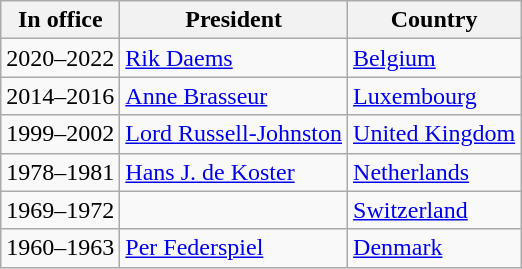<table class="wikitable">
<tr>
<th>In office</th>
<th>President</th>
<th>Country</th>
</tr>
<tr>
<td>2020–2022</td>
<td><a href='#'>Rik Daems</a></td>
<td> <a href='#'>Belgium</a></td>
</tr>
<tr>
<td>2014–2016</td>
<td><a href='#'>Anne Brasseur</a></td>
<td> <a href='#'>Luxembourg</a></td>
</tr>
<tr>
<td>1999–2002</td>
<td><a href='#'>Lord Russell-Johnston</a></td>
<td> <a href='#'>United Kingdom</a></td>
</tr>
<tr>
<td>1978–1981</td>
<td><a href='#'>Hans J. de Koster</a></td>
<td> <a href='#'>Netherlands</a></td>
</tr>
<tr>
<td>1969–1972</td>
<td></td>
<td> <a href='#'>Switzerland</a></td>
</tr>
<tr>
<td>1960–1963</td>
<td><a href='#'>Per Federspiel</a></td>
<td> <a href='#'>Denmark</a></td>
</tr>
</table>
